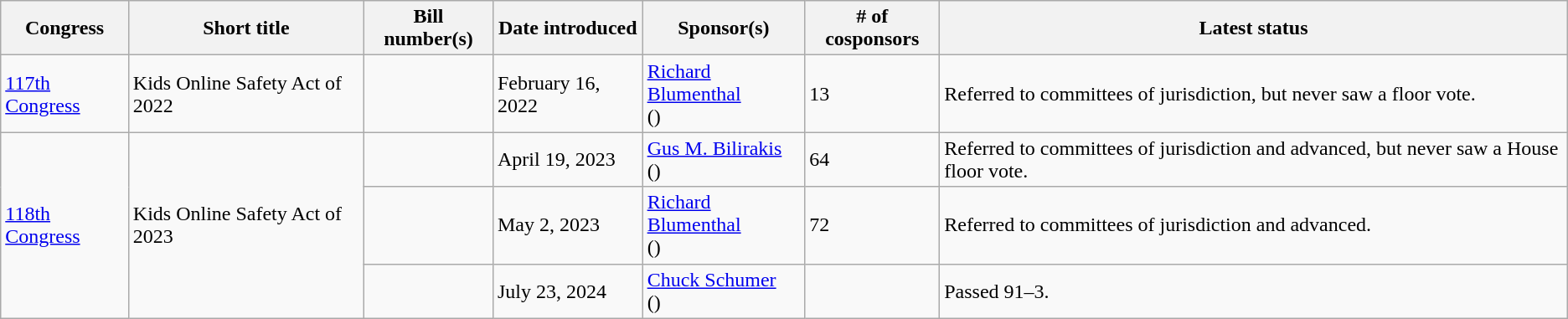<table class="wikitable">
<tr>
<th>Congress</th>
<th>Short title</th>
<th>Bill number(s)</th>
<th>Date introduced</th>
<th>Sponsor(s)</th>
<th># of cosponsors</th>
<th>Latest status</th>
</tr>
<tr>
<td rowspan="1"><a href='#'>117th Congress</a></td>
<td rowspan="1">Kids Online Safety Act of 2022</td>
<td></td>
<td>February 16, 2022</td>
<td><a href='#'>Richard Blumenthal</a><br>()</td>
<td>13</td>
<td>Referred to committees of jurisdiction, but never saw a floor vote.</td>
</tr>
<tr>
<td rowspan="3"><a href='#'>118th Congress</a></td>
<td rowspan="3">Kids Online Safety Act of 2023</td>
<td></td>
<td>April 19, 2023</td>
<td><a href='#'>Gus M. Bilirakis</a><br>()</td>
<td>64</td>
<td>Referred to committees of jurisdiction and advanced, but never saw a House floor vote.</td>
</tr>
<tr>
<td></td>
<td>May 2, 2023</td>
<td><a href='#'>Richard Blumenthal</a><br>()</td>
<td>72</td>
<td>Referred to committees of jurisdiction and advanced.</td>
</tr>
<tr>
<td></td>
<td>July 23, 2024</td>
<td><a href='#'>Chuck Schumer</a><br>()</td>
<td></td>
<td>Passed 91–3.</td>
</tr>
</table>
